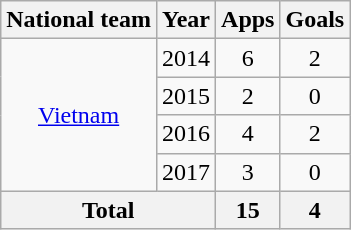<table class=wikitable style="text-align: center">
<tr>
<th>National team</th>
<th>Year</th>
<th>Apps</th>
<th>Goals</th>
</tr>
<tr>
<td rowspan=4><a href='#'>Vietnam</a></td>
<td>2014</td>
<td>6</td>
<td>2</td>
</tr>
<tr>
<td>2015</td>
<td>2</td>
<td>0</td>
</tr>
<tr>
<td>2016</td>
<td>4</td>
<td>2</td>
</tr>
<tr>
<td>2017</td>
<td>3</td>
<td>0</td>
</tr>
<tr>
<th colspan=2>Total</th>
<th>15</th>
<th>4</th>
</tr>
</table>
